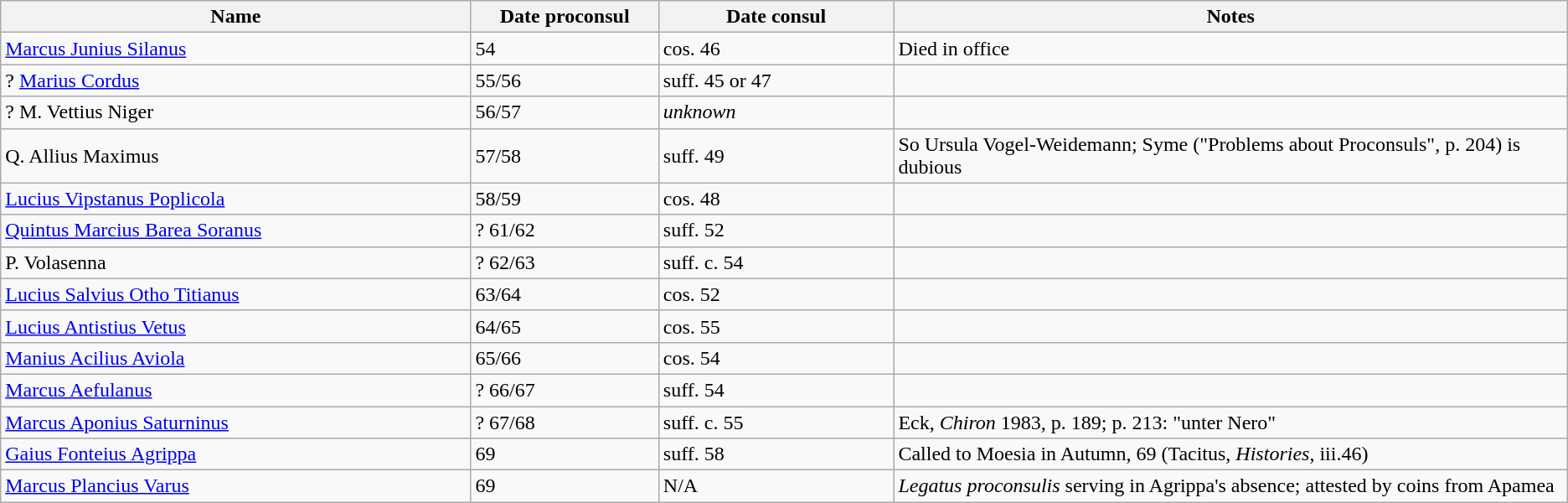<table class="wikitable">
<tr>
<th width=30%>Name</th>
<th width=12%>Date proconsul</th>
<th width=15%>Date consul</th>
<th width=43%>Notes</th>
</tr>
<tr>
<td><a href='#'>Marcus Junius Silanus</a></td>
<td>54</td>
<td>cos. 46</td>
<td>Died in office</td>
</tr>
<tr>
<td>? <a href='#'>Marius Cordus</a></td>
<td>55/56</td>
<td>suff. 45 or 47</td>
<td></td>
</tr>
<tr>
<td>? M. Vettius Niger</td>
<td>56/57</td>
<td><em>unknown</em></td>
<td></td>
</tr>
<tr>
<td>Q. Allius Maximus</td>
<td>57/58</td>
<td>suff. 49</td>
<td>So Ursula Vogel-Weidemann; Syme ("Problems about Proconsuls", p. 204) is dubious</td>
</tr>
<tr>
<td><a href='#'>Lucius Vipstanus Poplicola</a></td>
<td>58/59</td>
<td>cos. 48</td>
<td></td>
</tr>
<tr>
<td><a href='#'>Quintus Marcius Barea Soranus</a></td>
<td>? 61/62</td>
<td>suff. 52</td>
<td></td>
</tr>
<tr>
<td>P. Volasenna</td>
<td>? 62/63</td>
<td>suff. c. 54</td>
<td></td>
</tr>
<tr>
<td><a href='#'>Lucius Salvius Otho Titianus</a></td>
<td>63/64</td>
<td>cos. 52</td>
<td></td>
</tr>
<tr>
<td><a href='#'>Lucius Antistius Vetus</a></td>
<td>64/65</td>
<td>cos. 55</td>
<td></td>
</tr>
<tr>
<td><a href='#'>Manius Acilius Aviola</a></td>
<td>65/66</td>
<td>cos. 54</td>
<td></td>
</tr>
<tr>
<td><a href='#'>Marcus Aefulanus</a></td>
<td>? 66/67</td>
<td>suff. 54</td>
<td></td>
</tr>
<tr>
<td><a href='#'>Marcus Aponius Saturninus</a></td>
<td>? 67/68</td>
<td>suff. c. 55</td>
<td>Eck, <em>Chiron</em> 1983, p. 189; p. 213: "unter Nero"</td>
</tr>
<tr>
<td><a href='#'>Gaius Fonteius Agrippa</a></td>
<td>69</td>
<td>suff. 58</td>
<td>Called to Moesia in Autumn, 69 (Tacitus, <em>Histories</em>, iii.46)</td>
</tr>
<tr>
<td><a href='#'>Marcus Plancius Varus</a></td>
<td>69</td>
<td>N/A</td>
<td><em>Legatus proconsulis</em> serving in Agrippa's absence; attested by coins from Apamea</td>
</tr>
</table>
